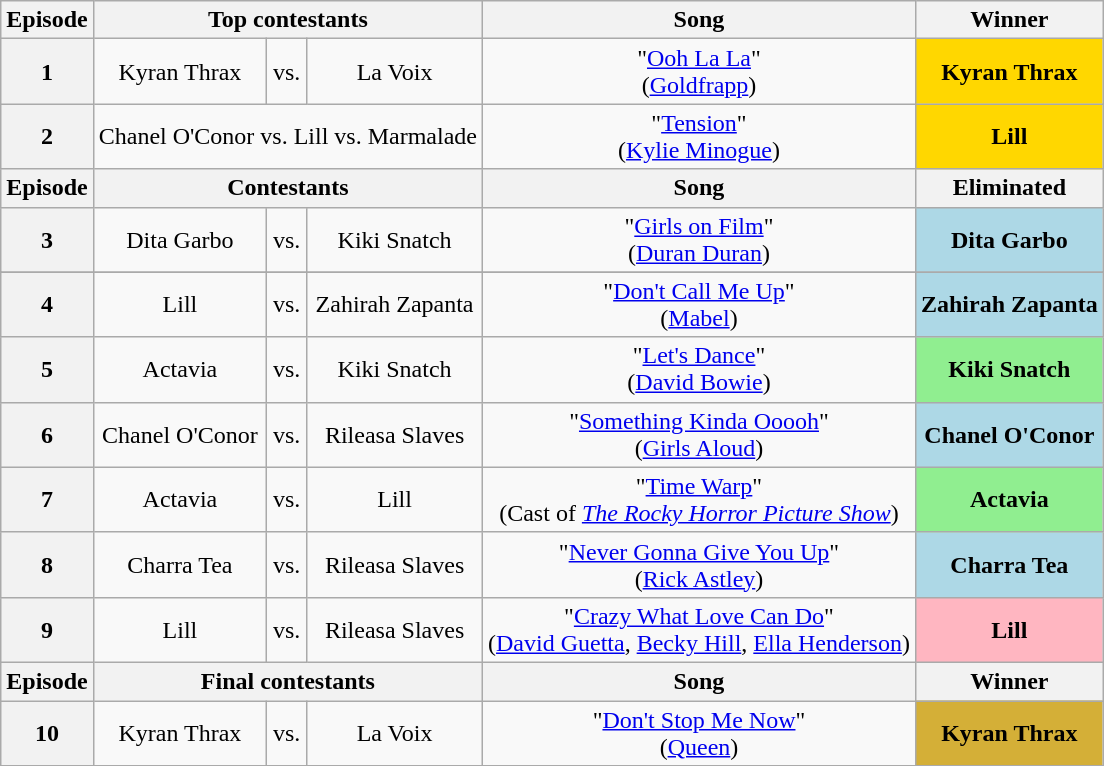<table class="wikitable" style="text-align:center">
<tr>
<th scope="col">Episode</th>
<th colspan="3" scope="col">Top contestants</th>
<th scope="col">Song</th>
<th scope="col">Winner</th>
</tr>
<tr>
<th scope="row">1</th>
<td>Kyran Thrax</td>
<td>vs.</td>
<td>La Voix</td>
<td>"<a href='#'>Ooh La La</a>"<br>(<a href='#'>Goldfrapp</a>)</td>
<td bgcolor="gold" nowrap><strong>Kyran Thrax</strong></td>
</tr>
<tr>
<th scope="row">2</th>
<td colspan="3">Chanel O'Conor vs. Lill vs. Marmalade</td>
<td nowrap>"<a href='#'>Tension</a>"<br>(<a href='#'>Kylie Minogue</a>)</td>
<td bgcolor="gold"><strong>Lill</strong></td>
</tr>
<tr>
<th scope="col">Episode</th>
<th colspan="3" scope="col">Contestants</th>
<th scope="col">Song</th>
<th scope="col">Eliminated</th>
</tr>
<tr>
<th scope="row">3</th>
<td>Dita Garbo</td>
<td>vs.</td>
<td>Kiki Snatch</td>
<td>"<a href='#'>Girls on Film</a>"<br>(<a href='#'>Duran Duran</a>)</td>
<td bgcolor="lightblue" nowrap><strong>Dita Garbo</strong></td>
</tr>
<tr>
</tr>
<tr>
<th scope="row">4</th>
<td>Lill</td>
<td>vs.</td>
<td nowrap>Zahirah Zapanta</td>
<td>"<a href='#'>Don't Call Me Up</a>"<br>(<a href='#'>Mabel</a>)</td>
<td bgcolor="lightblue" nowrap><strong>Zahirah Zapanta</strong></td>
</tr>
<tr>
<th scope="row">5</th>
<td>Actavia</td>
<td>vs.</td>
<td>Kiki Snatch</td>
<td>"<a href='#'>Let's Dance</a>"<br>(<a href='#'>David Bowie</a>)</td>
<td bgcolor="lightgreen"><strong>Kiki Snatch</strong></td>
</tr>
<tr>
<th scope="row">6</th>
<td nowrap>Chanel O'Conor</td>
<td>vs.</td>
<td>Rileasa Slaves</td>
<td>"<a href='#'>Something Kinda Ooooh</a>"<br>(<a href='#'>Girls Aloud</a>)</td>
<td bgcolor="lightblue"><strong>Chanel O'Conor</strong></td>
</tr>
<tr>
<th scope="row">7</th>
<td>Actavia</td>
<td>vs.</td>
<td>Lill</td>
<td>"<a href='#'>Time Warp</a>"<br>(Cast of <em><a href='#'>The Rocky Horror Picture Show</a></em>)</td>
<td bgcolor="lightgreen"><strong>Actavia</strong></td>
</tr>
<tr>
<th scope="row">8</th>
<td>Charra Tea</td>
<td>vs.</td>
<td>Rileasa Slaves</td>
<td>"<a href='#'>Never Gonna Give You Up</a>"<br>(<a href='#'>Rick Astley</a>)</td>
<td bgcolor="lightblue"><strong>Charra Tea</strong></td>
</tr>
<tr>
<th scope="row">9</th>
<td>Lill</td>
<td>vs.</td>
<td>Rileasa Slaves</td>
<td nowrap>"<a href='#'>Crazy What Love Can Do</a>"<br>(<a href='#'>David Guetta</a>, <a href='#'>Becky Hill</a>, <a href='#'>Ella Henderson</a>)</td>
<td bgcolor="lightpink"><strong>Lill</strong></td>
</tr>
<tr>
<th scope="col">Episode</th>
<th scope="col" colspan="3">Final contestants</th>
<th scope="col">Song</th>
<th scope="col">Winner</th>
</tr>
<tr>
<th scope="row">10</th>
<td>Kyran Thrax</td>
<td>vs.</td>
<td>La Voix</td>
<td>"<a href='#'>Don't Stop Me Now</a>"<br>(<a href='#'>Queen</a>)</td>
<td bgcolor="#D4AF37"><strong>Kyran Thrax</strong></td>
</tr>
<tr>
</tr>
</table>
